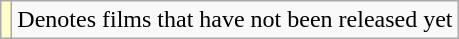<table class="wikitable">
<tr>
<td style="background:#FFFFCC;"></td>
<td>Denotes films that have not been released yet</td>
</tr>
</table>
